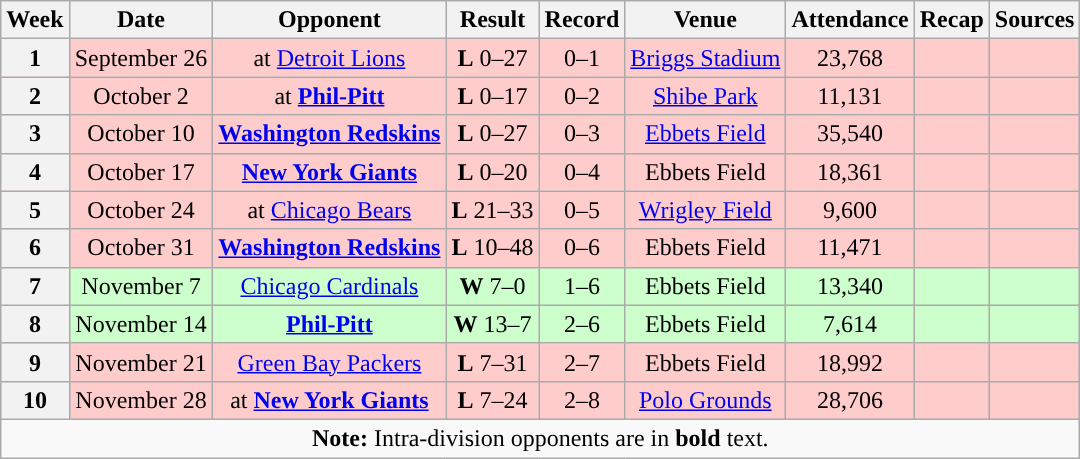<table class="wikitable" style="text-align:center">
<tr>
<th>Week</th>
<th>Date</th>
<th>Opponent</th>
<th>Result</th>
<th>Record</th>
<th>Venue</th>
<th>Attendance</th>
<th>Recap</th>
<th>Sources</th>
</tr>
<tr style="background:#fcc">
<th>1</th>
<td>September 26</td>
<td>at <a href='#'>Detroit Lions</a></td>
<td><strong>L</strong> 0–27</td>
<td>0–1</td>
<td><a href='#'>Briggs Stadium</a></td>
<td>23,768</td>
<td></td>
<td></td>
</tr>
<tr style="background:#fcc">
<th>2</th>
<td>October 2</td>
<td>at <strong><a href='#'>Phil-Pitt</a></strong></td>
<td><strong>L</strong> 0–17</td>
<td>0–2</td>
<td><a href='#'>Shibe Park</a></td>
<td>11,131</td>
<td></td>
<td></td>
</tr>
<tr style="background:#fcc">
<th>3</th>
<td>October 10</td>
<td><strong><a href='#'>Washington Redskins</a></strong></td>
<td><strong>L</strong> 0–27</td>
<td>0–3</td>
<td><a href='#'>Ebbets Field</a></td>
<td>35,540</td>
<td></td>
<td></td>
</tr>
<tr style="background:#fcc">
<th>4</th>
<td>October 17</td>
<td><strong><a href='#'>New York Giants</a></strong></td>
<td><strong>L</strong> 0–20</td>
<td>0–4</td>
<td>Ebbets Field</td>
<td>18,361</td>
<td></td>
<td></td>
</tr>
<tr style="background:#fcc">
<th>5</th>
<td>October 24</td>
<td>at <a href='#'>Chicago Bears</a></td>
<td><strong>L</strong> 21–33</td>
<td>0–5</td>
<td><a href='#'>Wrigley Field</a></td>
<td>9,600</td>
<td></td>
<td></td>
</tr>
<tr style="background:#fcc">
<th>6</th>
<td>October 31</td>
<td><strong><a href='#'>Washington Redskins</a></strong></td>
<td><strong>L</strong> 10–48</td>
<td>0–6</td>
<td>Ebbets Field</td>
<td>11,471</td>
<td></td>
<td></td>
</tr>
<tr style="background:#cfc">
<th>7</th>
<td>November 7</td>
<td><a href='#'>Chicago Cardinals</a></td>
<td><strong>W</strong> 7–0</td>
<td>1–6</td>
<td>Ebbets Field</td>
<td>13,340</td>
<td></td>
<td></td>
</tr>
<tr style="background:#cfc">
<th>8</th>
<td>November 14</td>
<td><strong><a href='#'>Phil-Pitt</a></strong></td>
<td><strong>W</strong> 13–7</td>
<td>2–6</td>
<td>Ebbets Field</td>
<td>7,614</td>
<td></td>
<td></td>
</tr>
<tr style="background:#fcc">
<th>9</th>
<td>November 21</td>
<td><a href='#'>Green Bay Packers</a></td>
<td><strong>L</strong> 7–31</td>
<td>2–7</td>
<td>Ebbets Field</td>
<td>18,992</td>
<td></td>
<td></td>
</tr>
<tr style="background:#fcc">
<th>10</th>
<td>November 28</td>
<td>at <strong><a href='#'>New York Giants</a></strong></td>
<td><strong>L</strong> 7–24</td>
<td>2–8</td>
<td><a href='#'>Polo Grounds</a></td>
<td>28,706</td>
<td></td>
<td></td>
</tr>
<tr>
<td colspan="10"><strong>Note:</strong> Intra-division opponents are in <strong>bold</strong> text.</td>
</tr>
</table>
